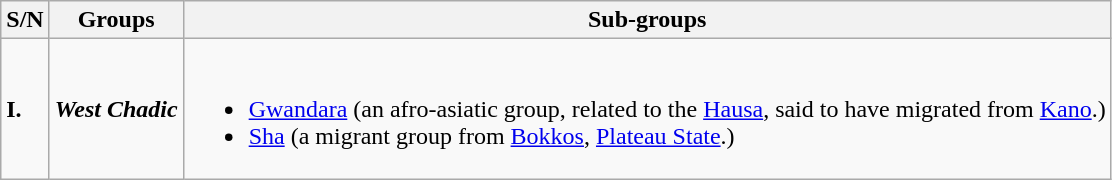<table class="wikitable sortable mw-collapsible">
<tr>
<th>S/N</th>
<th>Groups</th>
<th>Sub-groups</th>
</tr>
<tr>
<td><strong>I.</strong></td>
<td><strong><em>West Chadic</em></strong></td>
<td><br><ul><li><a href='#'>Gwandara</a> (an afro-asiatic group, related to the <a href='#'>Hausa</a>, said to have migrated from <a href='#'>Kano</a>.)</li><li><a href='#'>Sha</a> (a migrant group from <a href='#'>Bokkos</a>, <a href='#'>Plateau State</a>.)</li></ul></td>
</tr>
</table>
